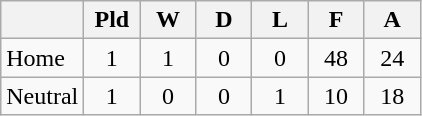<table class="wikitable" border="1">
<tr>
<th width=40></th>
<th width=30>Pld</th>
<th width=30>W</th>
<th width=30>D</th>
<th width=30>L</th>
<th width=30>F</th>
<th width=30>A</th>
</tr>
<tr>
<td>Home</td>
<td align=center>1</td>
<td align=center>1</td>
<td align=center>0</td>
<td align=center>0</td>
<td align=center>48</td>
<td align=center>24</td>
</tr>
<tr>
<td>Neutral</td>
<td align=center>1</td>
<td align=center>0</td>
<td align=center>0</td>
<td align=center>1</td>
<td align=center>10</td>
<td align=center>18</td>
</tr>
</table>
